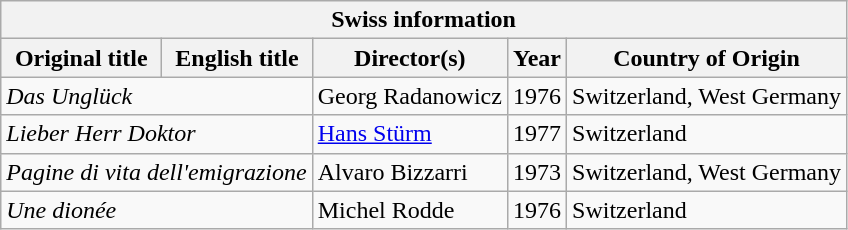<table class="wikitable">
<tr>
<th colspan="5">Swiss information</th>
</tr>
<tr>
<th>Original title</th>
<th>English title</th>
<th>Director(s)</th>
<th>Year</th>
<th>Country of Origin</th>
</tr>
<tr>
<td colspan="2"><em>Das Unglück</em></td>
<td>Georg Radanowicz</td>
<td>1976</td>
<td>Switzerland, West Germany</td>
</tr>
<tr>
<td colspan="2"><em>Lieber Herr Doktor</em></td>
<td><a href='#'>Hans Stürm</a></td>
<td>1977</td>
<td>Switzerland</td>
</tr>
<tr>
<td colspan="2"><em>Pagine di vita dell'emigrazione</em></td>
<td>Alvaro Bizzarri</td>
<td>1973</td>
<td>Switzerland, West Germany</td>
</tr>
<tr>
<td colspan="2"><em>Une dionée</em></td>
<td>Michel Rodde</td>
<td>1976</td>
<td>Switzerland</td>
</tr>
</table>
